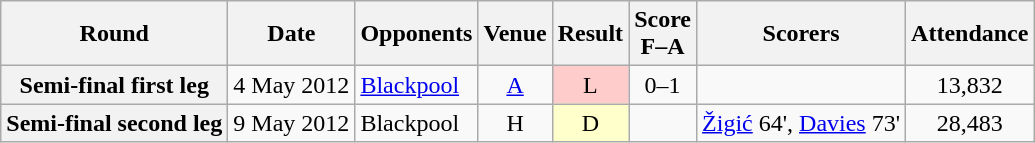<table class="wikitable plainrowheaders" style="text-align:center">
<tr>
<th scope=col>Round</th>
<th scope=col>Date</th>
<th scope=col>Opponents</th>
<th scope=col>Venue</th>
<th scope=col>Result</th>
<th scope=col>Score<br>F–A</th>
<th scope=col>Scorers</th>
<th scope=col>Attendance</th>
</tr>
<tr>
<th scope=row>Semi-final first leg</th>
<td style=text-align:left>4 May 2012</td>
<td style=text-align:left><a href='#'>Blackpool</a></td>
<td><a href='#'>A</a></td>
<td style=background:#fcc>L</td>
<td>0–1</td>
<td></td>
<td>13,832</td>
</tr>
<tr>
<th scope=row>Semi-final second leg</th>
<td style=text-align:left>9 May 2012</td>
<td style=text-align:left>Blackpool</td>
<td>H</td>
<td style=background:#ffc>D</td>
<td></td>
<td style=text-align:left><a href='#'>Žigić</a> 64', <a href='#'>Davies</a> 73'</td>
<td>28,483</td>
</tr>
</table>
